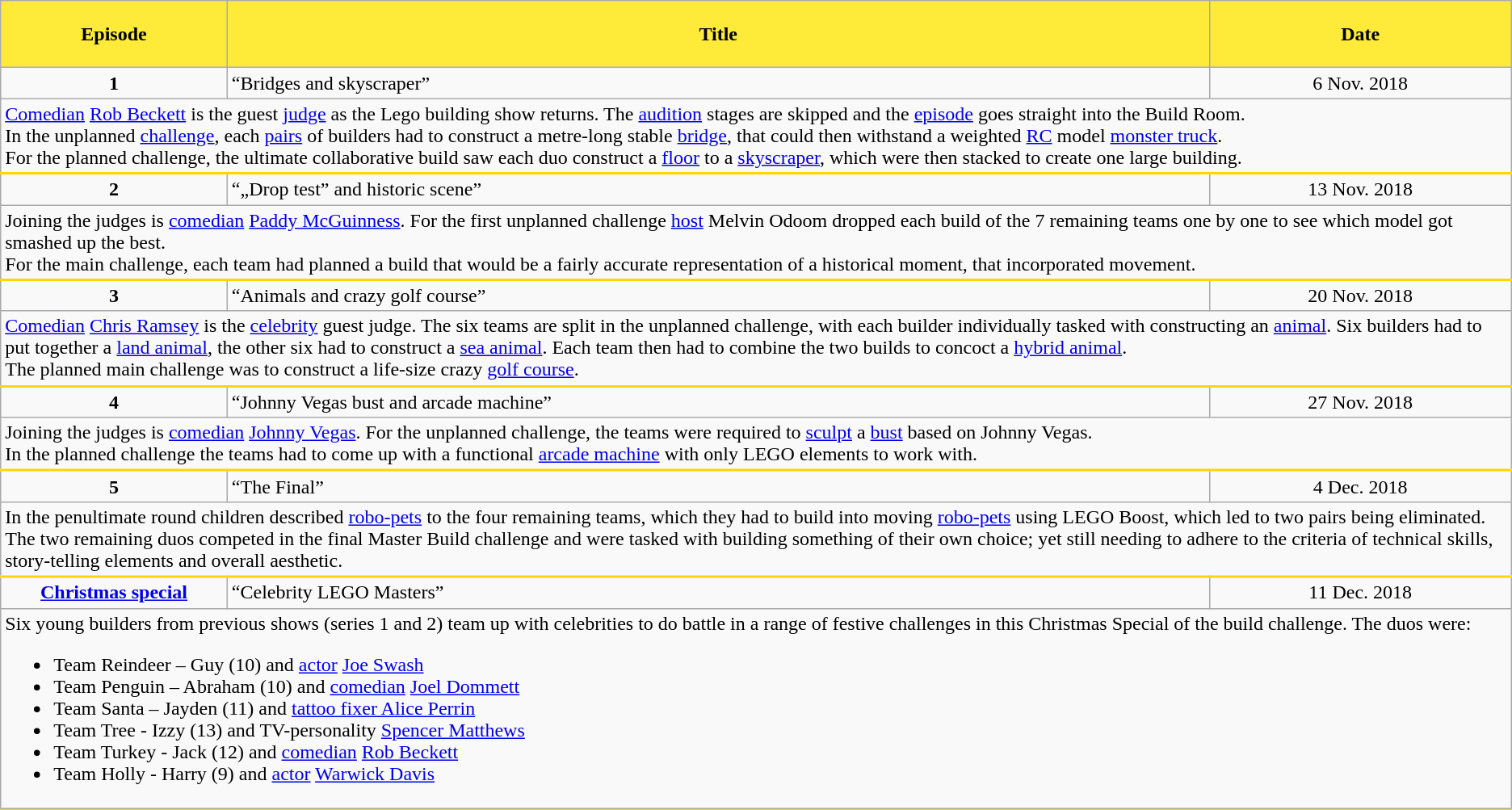<table class="wikitable" style="text-align: center;">
<tr>
<th scope="col" style="height: 3em; width:15%; background-color:#FEEB39;">Episode</th>
<th scope="col" style="width:65%; background-color:#FEEB39;">Title</th>
<th scope="col" style="width:20%; background-color:#FEEB39;">Date</th>
</tr>
<tr>
<td><strong>1</strong></td>
<td style="text-align: left;">“Bridges and skyscraper”</td>
<td>6 Nov. 2018</td>
</tr>
<tr>
<td colspan="3" style="text-align: left; border-bottom:2px solid gold;"><a href='#'>Comedian</a> <a href='#'>Rob Beckett</a> is the guest <a href='#'>judge</a> as the Lego building show returns. The <a href='#'>audition</a> stages are skipped and the <a href='#'>episode</a> goes straight into the Build Room.<br>In the unplanned <a href='#'>challenge</a>, each <a href='#'>pairs</a> of builders had to construct a metre-long stable <a href='#'>bridge</a>, that could then withstand a weighted <a href='#'>RC</a> model <a href='#'>monster truck</a>.<br>For the planned challenge, the ultimate collaborative build saw each duo construct a <a href='#'>floor</a> to a <a href='#'>skyscraper</a>, which were then stacked to create one large building.</td>
</tr>
<tr>
<td><strong>2</strong></td>
<td style="text-align: left;">“„Drop test” and historic scene”</td>
<td>13 Nov. 2018</td>
</tr>
<tr>
<td colspan="3" style="text-align: left; border-bottom:2px solid gold;">Joining the judges is <a href='#'>comedian</a> <a href='#'>Paddy McGuinness</a>. For the first unplanned challenge <a href='#'>host</a> Melvin Odoom dropped each build of the 7 remaining teams one by one to see which model got smashed up the best.<br>For the main challenge, each team had planned a build that would be a fairly accurate representation of a historical moment, that incorporated movement.</td>
</tr>
<tr>
<td><strong>3</strong></td>
<td style="text-align: left;">“Animals and crazy golf course”</td>
<td>20 Nov. 2018</td>
</tr>
<tr>
<td colspan="3" style="text-align: left; border-bottom:2px solid gold;"><a href='#'>Comedian</a> <a href='#'>Chris Ramsey</a> is the <a href='#'>celebrity</a> guest judge. The six teams are split in the unplanned challenge, with each builder individually tasked with constructing an <a href='#'>animal</a>. Six builders had to put together a <a href='#'>land animal</a>, the other six had to construct a <a href='#'>sea animal</a>. Each team then had to combine the two builds to concoct a <a href='#'>hybrid animal</a>.<br>The planned main challenge was to construct a life-size crazy <a href='#'>golf course</a>.</td>
</tr>
<tr>
<td><strong>4</strong></td>
<td style="text-align: left;">“Johnny Vegas bust and arcade machine”</td>
<td>27 Nov. 2018</td>
</tr>
<tr>
<td colspan="3" style="text-align: left; border-bottom:2px solid gold;">Joining the judges is <a href='#'>comedian</a> <a href='#'>Johnny Vegas</a>. For the unplanned challenge, the teams were required to <a href='#'>sculpt</a> a <a href='#'>bust</a> based on Johnny Vegas.<br>In the planned challenge the teams had to come up with a functional <a href='#'>arcade machine</a> with only LEGO elements to work with.</td>
</tr>
<tr>
<td><strong>5</strong></td>
<td style="text-align: left;">“The Final”</td>
<td>4 Dec. 2018</td>
</tr>
<tr>
<td colspan="3" style="text-align: left; border-bottom:2px solid gold;">In the penultimate round children described <a href='#'>robo-pets</a> to the four remaining teams, which they had to build into moving <a href='#'>robo-pets</a> using LEGO Boost, which led to two pairs being eliminated.<br>The two remaining duos competed in the final Master Build challenge and were tasked with building something of their own choice; yet still needing to adhere to the criteria of technical skills, story-telling elements and overall aesthetic.</td>
</tr>
<tr>
<td><strong><a href='#'>Christmas special</a></strong></td>
<td style="text-align: left;">“Celebrity LEGO Masters”</td>
<td>11 Dec. 2018</td>
</tr>
<tr>
<td colspan="3" style="text-align: left; border-bottom:2px solid gold;">Six young builders from previous shows (series 1 and 2) team up with celebrities to do battle in a range of festive challenges in this Christmas Special of the build challenge. The duos were:<br><ul><li>Team Reindeer – Guy (10) and <a href='#'>actor</a> <a href='#'>Joe Swash</a></li><li>Team Penguin – Abraham (10) and <a href='#'>comedian</a> <a href='#'>Joel Dommett</a></li><li>Team Santa – Jayden (11) and <a href='#'>tattoo fixer Alice Perrin</a></li><li>Team Tree - Izzy (13) and TV-personality <a href='#'>Spencer Matthews</a></li><li>Team Turkey - Jack (12) and <a href='#'>comedian</a> <a href='#'>Rob Beckett</a></li><li>Team Holly - Harry (9) and <a href='#'>actor</a> <a href='#'>Warwick Davis</a></li></ul></td>
</tr>
<tr>
</tr>
</table>
